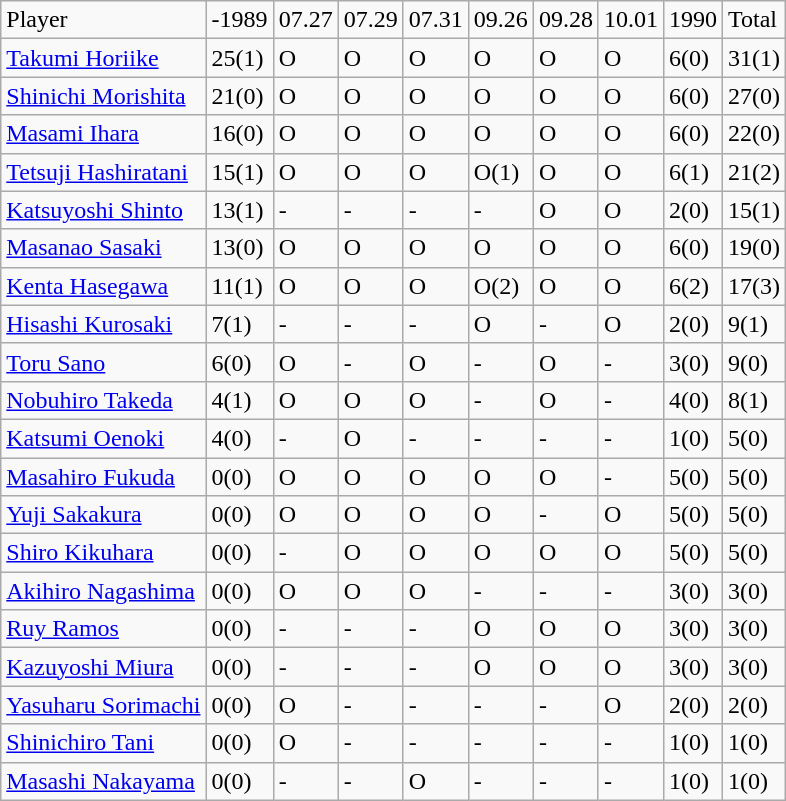<table class="wikitable" style="text-align:left;">
<tr>
<td>Player</td>
<td>-1989</td>
<td>07.27</td>
<td>07.29</td>
<td>07.31</td>
<td>09.26</td>
<td>09.28</td>
<td>10.01</td>
<td>1990</td>
<td>Total</td>
</tr>
<tr>
<td><a href='#'>Takumi Horiike</a></td>
<td>25(1)</td>
<td>O</td>
<td>O</td>
<td>O</td>
<td>O</td>
<td>O</td>
<td>O</td>
<td>6(0)</td>
<td>31(1)</td>
</tr>
<tr>
<td><a href='#'>Shinichi Morishita</a></td>
<td>21(0)</td>
<td>O</td>
<td>O</td>
<td>O</td>
<td>O</td>
<td>O</td>
<td>O</td>
<td>6(0)</td>
<td>27(0)</td>
</tr>
<tr>
<td><a href='#'>Masami Ihara</a></td>
<td>16(0)</td>
<td>O</td>
<td>O</td>
<td>O</td>
<td>O</td>
<td>O</td>
<td>O</td>
<td>6(0)</td>
<td>22(0)</td>
</tr>
<tr>
<td><a href='#'>Tetsuji Hashiratani</a></td>
<td>15(1)</td>
<td>O</td>
<td>O</td>
<td>O</td>
<td>O(1)</td>
<td>O</td>
<td>O</td>
<td>6(1)</td>
<td>21(2)</td>
</tr>
<tr>
<td><a href='#'>Katsuyoshi Shinto</a></td>
<td>13(1)</td>
<td>-</td>
<td>-</td>
<td>-</td>
<td>-</td>
<td>O</td>
<td>O</td>
<td>2(0)</td>
<td>15(1)</td>
</tr>
<tr>
<td><a href='#'>Masanao Sasaki</a></td>
<td>13(0)</td>
<td>O</td>
<td>O</td>
<td>O</td>
<td>O</td>
<td>O</td>
<td>O</td>
<td>6(0)</td>
<td>19(0)</td>
</tr>
<tr>
<td><a href='#'>Kenta Hasegawa</a></td>
<td>11(1)</td>
<td>O</td>
<td>O</td>
<td>O</td>
<td>O(2)</td>
<td>O</td>
<td>O</td>
<td>6(2)</td>
<td>17(3)</td>
</tr>
<tr>
<td><a href='#'>Hisashi Kurosaki</a></td>
<td>7(1)</td>
<td>-</td>
<td>-</td>
<td>-</td>
<td>O</td>
<td>-</td>
<td>O</td>
<td>2(0)</td>
<td>9(1)</td>
</tr>
<tr>
<td><a href='#'>Toru Sano</a></td>
<td>6(0)</td>
<td>O</td>
<td>-</td>
<td>O</td>
<td>-</td>
<td>O</td>
<td>-</td>
<td>3(0)</td>
<td>9(0)</td>
</tr>
<tr>
<td><a href='#'>Nobuhiro Takeda</a></td>
<td>4(1)</td>
<td>O</td>
<td>O</td>
<td>O</td>
<td>-</td>
<td>O</td>
<td>-</td>
<td>4(0)</td>
<td>8(1)</td>
</tr>
<tr>
<td><a href='#'>Katsumi Oenoki</a></td>
<td>4(0)</td>
<td>-</td>
<td>O</td>
<td>-</td>
<td>-</td>
<td>-</td>
<td>-</td>
<td>1(0)</td>
<td>5(0)</td>
</tr>
<tr>
<td><a href='#'>Masahiro Fukuda</a></td>
<td>0(0)</td>
<td>O</td>
<td>O</td>
<td>O</td>
<td>O</td>
<td>O</td>
<td>-</td>
<td>5(0)</td>
<td>5(0)</td>
</tr>
<tr>
<td><a href='#'>Yuji Sakakura</a></td>
<td>0(0)</td>
<td>O</td>
<td>O</td>
<td>O</td>
<td>O</td>
<td>-</td>
<td>O</td>
<td>5(0)</td>
<td>5(0)</td>
</tr>
<tr>
<td><a href='#'>Shiro Kikuhara</a></td>
<td>0(0)</td>
<td>-</td>
<td>O</td>
<td>O</td>
<td>O</td>
<td>O</td>
<td>O</td>
<td>5(0)</td>
<td>5(0)</td>
</tr>
<tr>
<td><a href='#'>Akihiro Nagashima</a></td>
<td>0(0)</td>
<td>O</td>
<td>O</td>
<td>O</td>
<td>-</td>
<td>-</td>
<td>-</td>
<td>3(0)</td>
<td>3(0)</td>
</tr>
<tr>
<td><a href='#'>Ruy Ramos</a></td>
<td>0(0)</td>
<td>-</td>
<td>-</td>
<td>-</td>
<td>O</td>
<td>O</td>
<td>O</td>
<td>3(0)</td>
<td>3(0)</td>
</tr>
<tr>
<td><a href='#'>Kazuyoshi Miura</a></td>
<td>0(0)</td>
<td>-</td>
<td>-</td>
<td>-</td>
<td>O</td>
<td>O</td>
<td>O</td>
<td>3(0)</td>
<td>3(0)</td>
</tr>
<tr>
<td><a href='#'>Yasuharu Sorimachi</a></td>
<td>0(0)</td>
<td>O</td>
<td>-</td>
<td>-</td>
<td>-</td>
<td>-</td>
<td>O</td>
<td>2(0)</td>
<td>2(0)</td>
</tr>
<tr>
<td><a href='#'>Shinichiro Tani</a></td>
<td>0(0)</td>
<td>O</td>
<td>-</td>
<td>-</td>
<td>-</td>
<td>-</td>
<td>-</td>
<td>1(0)</td>
<td>1(0)</td>
</tr>
<tr>
<td><a href='#'>Masashi Nakayama</a></td>
<td>0(0)</td>
<td>-</td>
<td>-</td>
<td>O</td>
<td>-</td>
<td>-</td>
<td>-</td>
<td>1(0)</td>
<td>1(0)</td>
</tr>
</table>
